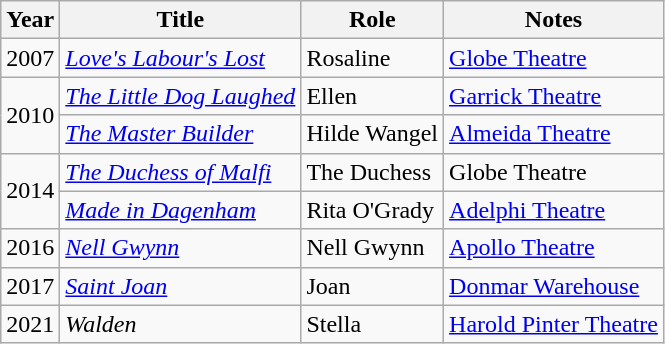<table class="wikitable">
<tr>
<th>Year</th>
<th>Title</th>
<th>Role</th>
<th>Notes</th>
</tr>
<tr>
<td>2007</td>
<td><em><a href='#'>Love's Labour's Lost</a></em></td>
<td>Rosaline</td>
<td><a href='#'>Globe Theatre</a></td>
</tr>
<tr>
<td rowspan="2">2010</td>
<td><em><a href='#'>The Little Dog Laughed</a></em></td>
<td>Ellen</td>
<td><a href='#'>Garrick Theatre</a></td>
</tr>
<tr>
<td><em><a href='#'>The Master Builder</a></em></td>
<td>Hilde Wangel</td>
<td><a href='#'>Almeida Theatre</a></td>
</tr>
<tr>
<td rowspan="2">2014</td>
<td><em><a href='#'>The Duchess of Malfi</a></em></td>
<td>The Duchess</td>
<td>Globe Theatre</td>
</tr>
<tr>
<td><em><a href='#'>Made in Dagenham</a></em></td>
<td>Rita O'Grady</td>
<td><a href='#'>Adelphi Theatre</a></td>
</tr>
<tr>
<td>2016</td>
<td><em><a href='#'>Nell Gwynn</a></em></td>
<td>Nell Gwynn</td>
<td><a href='#'>Apollo Theatre</a></td>
</tr>
<tr>
<td>2017</td>
<td><em><a href='#'>Saint Joan</a></em></td>
<td>Joan</td>
<td><a href='#'>Donmar Warehouse</a></td>
</tr>
<tr>
<td>2021</td>
<td><em>Walden</em></td>
<td>Stella</td>
<td><a href='#'>Harold Pinter Theatre</a></td>
</tr>
</table>
